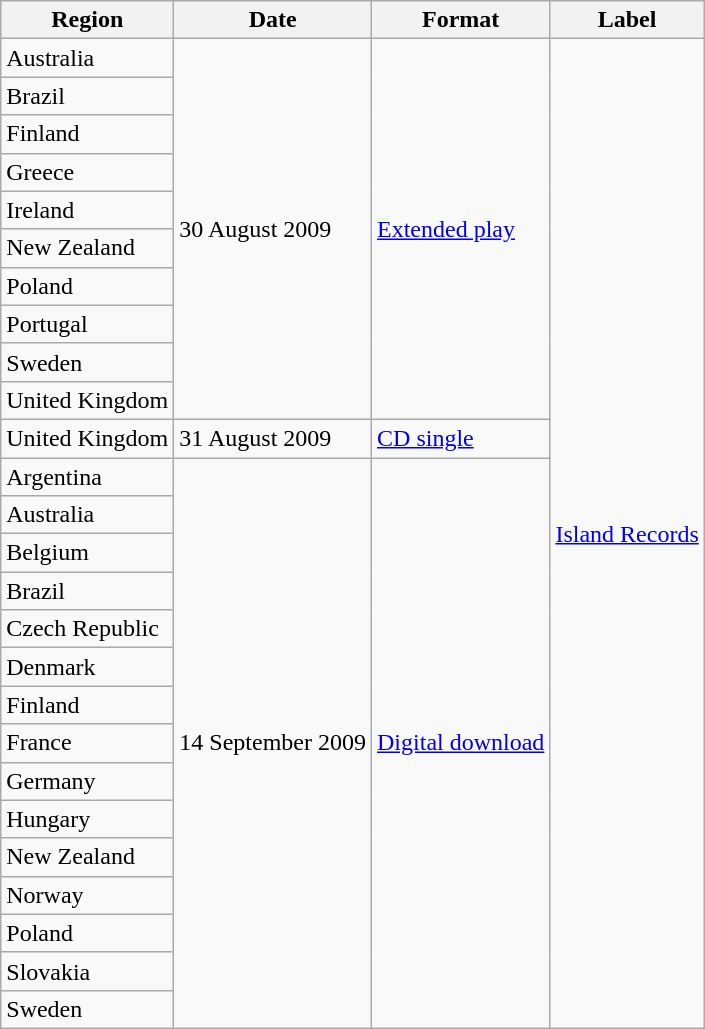<table class=wikitable>
<tr>
<th>Region</th>
<th>Date</th>
<th>Format</th>
<th>Label</th>
</tr>
<tr>
<td>Australia</td>
<td rowspan="10">30 August 2009</td>
<td rowspan="10"><a href='#'>Extended play</a></td>
<td rowspan="26"><a href='#'>Island Records</a></td>
</tr>
<tr>
<td>Brazil</td>
</tr>
<tr>
<td>Finland</td>
</tr>
<tr>
<td>Greece</td>
</tr>
<tr>
<td>Ireland</td>
</tr>
<tr>
<td>New Zealand</td>
</tr>
<tr>
<td>Poland</td>
</tr>
<tr>
<td>Portugal</td>
</tr>
<tr>
<td>Sweden</td>
</tr>
<tr>
<td>United Kingdom</td>
</tr>
<tr>
<td>United Kingdom</td>
<td>31 August 2009</td>
<td><a href='#'>CD single</a></td>
</tr>
<tr>
<td>Argentina</td>
<td rowspan="15">14 September 2009</td>
<td rowspan="15"><a href='#'>Digital download</a></td>
</tr>
<tr>
<td>Australia</td>
</tr>
<tr>
<td>Belgium</td>
</tr>
<tr>
<td>Brazil</td>
</tr>
<tr>
<td>Czech Republic</td>
</tr>
<tr>
<td>Denmark</td>
</tr>
<tr>
<td>Finland</td>
</tr>
<tr>
<td>France</td>
</tr>
<tr>
<td>Germany</td>
</tr>
<tr>
<td>Hungary</td>
</tr>
<tr>
<td>New Zealand</td>
</tr>
<tr>
<td>Norway</td>
</tr>
<tr>
<td>Poland</td>
</tr>
<tr>
<td>Slovakia</td>
</tr>
<tr>
<td>Sweden</td>
</tr>
</table>
